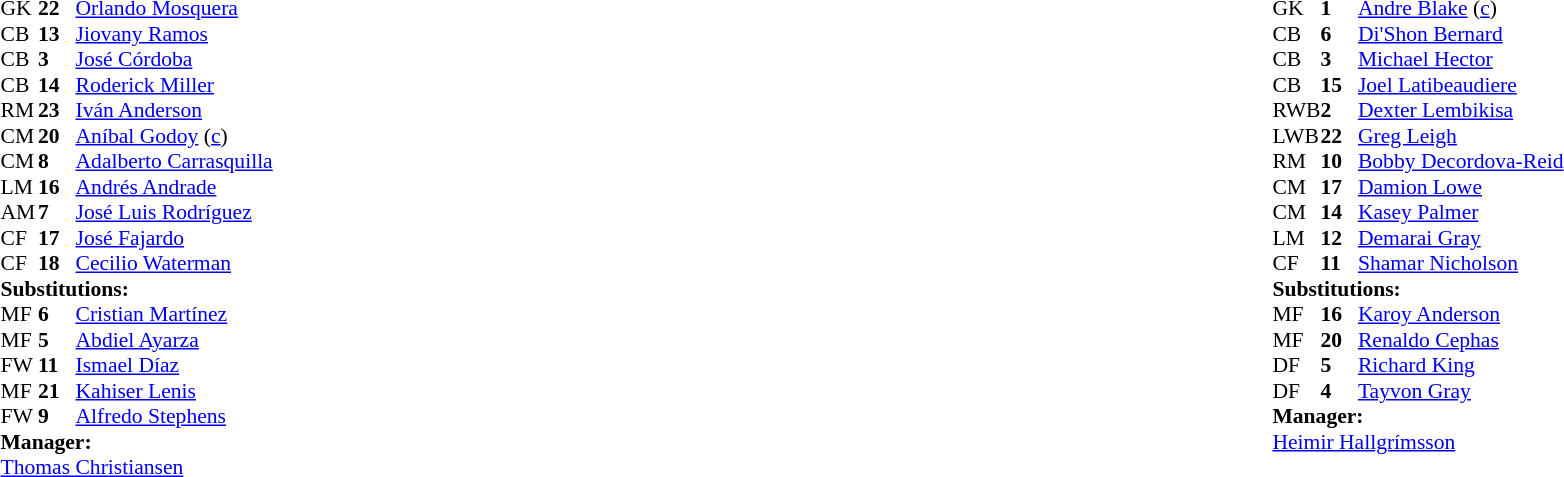<table width="100%">
<tr>
<td valign="top" width="40%"><br><table style="font-size:90%" cellspacing="0" cellpadding="0">
<tr>
<th width=25></th>
<th width=25></th>
</tr>
<tr>
<td>GK</td>
<td><strong>22</strong></td>
<td><a href='#'>Orlando Mosquera</a></td>
</tr>
<tr>
<td>CB</td>
<td><strong>13</strong></td>
<td><a href='#'>Jiovany Ramos</a></td>
</tr>
<tr>
<td>CB</td>
<td><strong>3</strong></td>
<td><a href='#'>José Córdoba</a></td>
</tr>
<tr>
<td>CB</td>
<td><strong>14</strong></td>
<td><a href='#'>Roderick Miller</a></td>
<td></td>
<td></td>
</tr>
<tr>
<td>RM</td>
<td><strong>23</strong></td>
<td><a href='#'>Iván Anderson</a></td>
</tr>
<tr>
<td>CM</td>
<td><strong>20</strong></td>
<td><a href='#'>Aníbal Godoy</a> (<a href='#'>c</a>)</td>
<td></td>
<td></td>
</tr>
<tr>
<td>CM</td>
<td><strong>8</strong></td>
<td><a href='#'>Adalberto Carrasquilla</a></td>
</tr>
<tr>
<td>LM</td>
<td><strong>16</strong></td>
<td><a href='#'>Andrés Andrade</a></td>
</tr>
<tr>
<td>AM</td>
<td><strong>7</strong></td>
<td><a href='#'>José Luis Rodríguez</a></td>
<td></td>
<td></td>
</tr>
<tr>
<td>CF</td>
<td><strong>17</strong></td>
<td><a href='#'>José Fajardo</a></td>
<td></td>
<td></td>
</tr>
<tr>
<td>CF</td>
<td><strong>18</strong></td>
<td><a href='#'>Cecilio Waterman</a></td>
<td></td>
<td></td>
</tr>
<tr>
<td colspan=3><strong>Substitutions:</strong></td>
</tr>
<tr>
<td>MF</td>
<td><strong>6</strong></td>
<td><a href='#'>Cristian Martínez</a></td>
<td></td>
<td></td>
</tr>
<tr>
<td>MF</td>
<td><strong>5</strong></td>
<td><a href='#'>Abdiel Ayarza</a></td>
<td></td>
<td></td>
</tr>
<tr>
<td>FW</td>
<td><strong>11</strong></td>
<td><a href='#'>Ismael Díaz</a></td>
<td></td>
<td></td>
</tr>
<tr>
<td>MF</td>
<td><strong>21</strong></td>
<td><a href='#'>Kahiser Lenis</a></td>
<td></td>
<td></td>
</tr>
<tr>
<td>FW</td>
<td><strong>9</strong></td>
<td><a href='#'>Alfredo Stephens</a></td>
<td></td>
<td></td>
</tr>
<tr>
<td colspan=3><strong>Manager:</strong></td>
</tr>
<tr>
<td colspan=3> <a href='#'>Thomas Christiansen</a></td>
</tr>
</table>
</td>
<td valign="top"></td>
<td valign="top" width="50%"><br><table style="font-size:90%; margin:auto" cellspacing="0" cellpadding="0">
<tr>
<th width=25></th>
<th width=25></th>
</tr>
<tr>
<td>GK</td>
<td><strong>1</strong></td>
<td><a href='#'>Andre Blake</a> (<a href='#'>c</a>)</td>
</tr>
<tr>
<td>CB</td>
<td><strong>6</strong></td>
<td><a href='#'>Di'Shon Bernard</a></td>
</tr>
<tr>
<td>CB</td>
<td><strong>3</strong></td>
<td><a href='#'>Michael Hector</a></td>
</tr>
<tr>
<td>CB</td>
<td><strong>15</strong></td>
<td><a href='#'>Joel Latibeaudiere</a></td>
<td></td>
</tr>
<tr>
<td>RWB</td>
<td><strong>2</strong></td>
<td><a href='#'>Dexter Lembikisa</a></td>
<td></td>
</tr>
<tr>
<td>LWB</td>
<td><strong>22</strong></td>
<td><a href='#'>Greg Leigh</a></td>
<td></td>
<td></td>
</tr>
<tr>
<td>RM</td>
<td><strong>10</strong></td>
<td><a href='#'>Bobby Decordova-Reid</a></td>
</tr>
<tr>
<td>CM</td>
<td><strong>17</strong></td>
<td><a href='#'>Damion Lowe</a></td>
</tr>
<tr>
<td>CM</td>
<td><strong>14</strong></td>
<td><a href='#'>Kasey Palmer</a></td>
<td></td>
<td></td>
</tr>
<tr>
<td>LM</td>
<td><strong>12</strong></td>
<td><a href='#'>Demarai Gray</a></td>
<td></td>
<td></td>
</tr>
<tr>
<td>CF</td>
<td><strong>11</strong></td>
<td><a href='#'>Shamar Nicholson</a></td>
<td></td>
<td></td>
</tr>
<tr>
<td colspan=3><strong>Substitutions:</strong></td>
</tr>
<tr>
<td>MF</td>
<td><strong>16</strong></td>
<td><a href='#'>Karoy Anderson</a></td>
<td></td>
<td></td>
</tr>
<tr>
<td>MF</td>
<td><strong>20</strong></td>
<td><a href='#'>Renaldo Cephas</a></td>
<td></td>
<td></td>
</tr>
<tr>
<td>DF</td>
<td><strong>5</strong></td>
<td><a href='#'>Richard King</a></td>
<td></td>
<td></td>
</tr>
<tr>
<td>DF</td>
<td><strong>4</strong></td>
<td><a href='#'>Tayvon Gray</a></td>
<td></td>
<td></td>
</tr>
<tr>
<td></td>
</tr>
<tr>
<td colspan=3><strong>Manager:</strong></td>
</tr>
<tr>
<td colspan=3> <a href='#'>Heimir Hallgrímsson</a></td>
</tr>
</table>
</td>
</tr>
</table>
